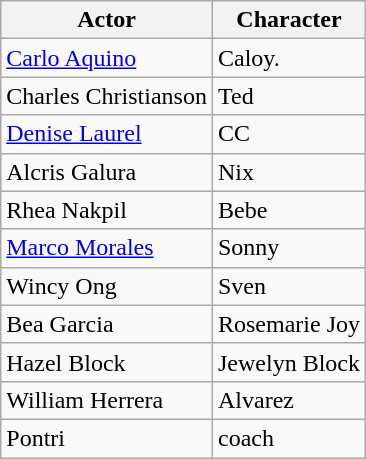<table class="wikitable">
<tr>
<th>Actor</th>
<th>Character</th>
</tr>
<tr>
<td><a href='#'>Carlo Aquino</a></td>
<td>Caloy.</td>
</tr>
<tr>
<td>Charles Christianson</td>
<td>Ted</td>
</tr>
<tr>
<td><a href='#'>Denise Laurel</a></td>
<td>CC</td>
</tr>
<tr>
<td>Alcris Galura</td>
<td>Nix</td>
</tr>
<tr>
<td>Rhea Nakpil</td>
<td>Bebe</td>
</tr>
<tr>
<td><a href='#'>Marco Morales</a></td>
<td>Sonny</td>
</tr>
<tr>
<td>Wincy Ong</td>
<td>Sven</td>
</tr>
<tr>
<td>Bea Garcia</td>
<td>Rosemarie Joy</td>
</tr>
<tr>
<td>Hazel Block</td>
<td>Jewelyn Block</td>
</tr>
<tr>
<td>William Herrera</td>
<td>Alvarez</td>
</tr>
<tr>
<td>Pontri</td>
<td>coach</td>
</tr>
</table>
